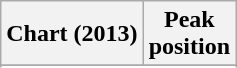<table class="wikitable sortable">
<tr>
<th scope="col">Chart (2013)</th>
<th scope="col">Peak<br>position</th>
</tr>
<tr>
</tr>
<tr>
</tr>
<tr>
</tr>
<tr>
</tr>
<tr>
</tr>
</table>
